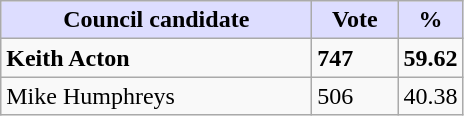<table class="wikitable">
<tr>
<th style="background:#ddf; width:200px;">Council candidate</th>
<th style="background:#ddf; width:50px;">Vote</th>
<th style="background:#ddf; width:30px;">%</th>
</tr>
<tr>
<td><strong>Keith Acton</strong></td>
<td><strong>747</strong></td>
<td><strong>59.62</strong></td>
</tr>
<tr>
<td>Mike Humphreys</td>
<td>506</td>
<td>40.38</td>
</tr>
</table>
